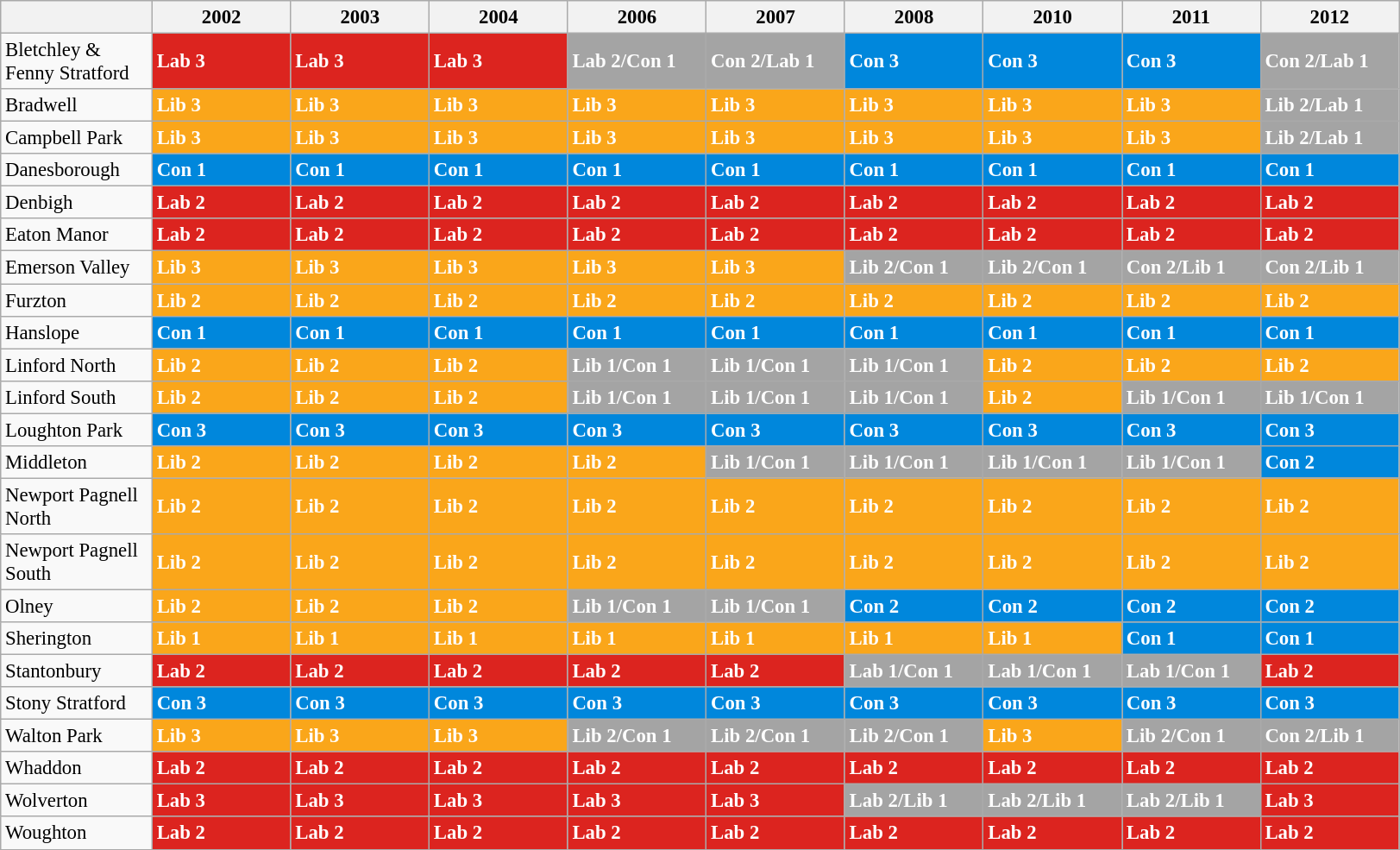<table class="wikitable" style="font-size: 95%;">
<tr>
<th></th>
<th>2002</th>
<th>2003</th>
<th>2004</th>
<th>2006</th>
<th>2007</th>
<th>2008</th>
<th>2010</th>
<th>2011</th>
<th>2012</th>
</tr>
<tr>
<td width=110>Bletchley & Fenny Stratford</td>
<td width=100 style="background:#DC241f; color:white"><strong>Lab 3</strong></td>
<td width=100 style="background:#DC241f; color:white"><strong>Lab 3</strong></td>
<td width=100 style="background:#DC241f; color:white"><strong>Lab 3</strong></td>
<td width=100 style="background:#A4A4A4; color:white"><strong>Lab 2/Con 1</strong></td>
<td width=100 style="background:#A4A4A4; color:white"><strong>Con 2/Lab 1</strong></td>
<td width=100 style="background:#0087DC; color:white"><strong>Con 3</strong></td>
<td width=100 style="background:#0087DC; color:white"><strong>Con 3</strong></td>
<td width=100 style="background:#0087DC; color:white"><strong>Con 3</strong></td>
<td width=100 style="background:#A4A4A4; color:white"><strong>Con 2/Lab 1</strong></td>
</tr>
<tr>
<td width=110>Bradwell</td>
<td width=100 style="background:#faa61a; color:white"><strong>Lib 3</strong></td>
<td width=100 style="background:#faa61a; color:white"><strong>Lib 3</strong></td>
<td width=100 style="background:#faa61a; color:white"><strong>Lib 3</strong></td>
<td width=100 style="background:#faa61a; color:white"><strong>Lib 3</strong></td>
<td width=100 style="background:#faa61a; color:white"><strong>Lib 3</strong></td>
<td width=100 style="background:#faa61a; color:white"><strong>Lib 3</strong></td>
<td width=100 style="background:#faa61a; color:white"><strong>Lib 3</strong></td>
<td width=100 style="background:#faa61a; color:white"><strong>Lib 3</strong></td>
<td width=100 style="background:#A4A4A4; color:white"><strong>Lib 2/Lab 1</strong></td>
</tr>
<tr>
<td width=110>Campbell Park</td>
<td width=100 style="background:#faa61a; color:white"><strong>Lib 3</strong></td>
<td width=100 style="background:#faa61a; color:white"><strong>Lib 3</strong></td>
<td width=100 style="background:#faa61a; color:white"><strong>Lib 3</strong></td>
<td width=100 style="background:#faa61a; color:white"><strong>Lib 3</strong></td>
<td width=100 style="background:#faa61a; color:white"><strong>Lib 3</strong></td>
<td width=100 style="background:#faa61a; color:white"><strong>Lib 3</strong></td>
<td width=100 style="background:#faa61a; color:white"><strong>Lib 3</strong></td>
<td width=100 style="background:#faa61a; color:white"><strong>Lib 3</strong></td>
<td width=100 style="background:#A4A4A4; color:white"><strong>Lib 2/Lab 1</strong></td>
</tr>
<tr>
<td width=110>Danesborough</td>
<td width=100 style="background:#0087DC; color:white"><strong>Con 1</strong></td>
<td width=100 style="background:#0087DC; color:white"><strong>Con 1</strong></td>
<td width=100 style="background:#0087DC; color:white"><strong>Con 1</strong></td>
<td width=100 style="background:#0087DC; color:white"><strong>Con 1</strong></td>
<td width=100 style="background:#0087DC; color:white"><strong>Con 1</strong></td>
<td width=100 style="background:#0087DC; color:white"><strong>Con 1</strong></td>
<td width=100 style="background:#0087DC; color:white"><strong>Con 1</strong></td>
<td width=100 style="background:#0087DC; color:white"><strong>Con 1</strong></td>
<td width=100 style="background:#0087DC; color:white"><strong>Con 1</strong></td>
</tr>
<tr>
<td width=110>Denbigh</td>
<td width=100 style="background:#DC241f; color:white"><strong>Lab 2</strong></td>
<td width=100 style="background:#DC241f; color:white"><strong>Lab 2</strong></td>
<td width=100 style="background:#DC241f; color:white"><strong>Lab 2</strong></td>
<td width=100 style="background:#DC241f; color:white"><strong>Lab 2</strong></td>
<td width=100 style="background:#DC241f; color:white"><strong>Lab 2</strong></td>
<td width=100 style="background:#DC241f; color:white"><strong>Lab 2</strong></td>
<td width=100 style="background:#DC241f; color:white"><strong>Lab 2</strong></td>
<td width=100 style="background:#DC241f; color:white"><strong>Lab 2</strong></td>
<td width=100 style="background:#DC241f; color:white"><strong>Lab 2</strong></td>
</tr>
<tr>
<td width=110>Eaton Manor</td>
<td width=100 style="background:#DC241f; color:white"><strong>Lab 2</strong></td>
<td width=100 style="background:#DC241f; color:white"><strong>Lab 2</strong></td>
<td width=100 style="background:#DC241f; color:white"><strong>Lab 2</strong></td>
<td width=100 style="background:#DC241f; color:white"><strong>Lab 2</strong></td>
<td width=100 style="background:#DC241f; color:white"><strong>Lab 2</strong></td>
<td width=100 style="background:#DC241f; color:white"><strong>Lab 2</strong></td>
<td width=100 style="background:#DC241f; color:white"><strong>Lab 2</strong></td>
<td width=100 style="background:#DC241f; color:white"><strong>Lab 2</strong></td>
<td width=100 style="background:#DC241f; color:white"><strong>Lab 2</strong></td>
</tr>
<tr>
<td width=110>Emerson Valley</td>
<td width=100 style="background:#faa61a; color:white"><strong>Lib 3</strong></td>
<td width=100 style="background:#faa61a; color:white"><strong>Lib 3</strong></td>
<td width=100 style="background:#faa61a; color:white"><strong>Lib 3</strong></td>
<td width=100 style="background:#faa61a; color:white"><strong>Lib 3</strong></td>
<td width=100 style="background:#faa61a; color:white"><strong>Lib 3</strong></td>
<td width=100 style="background:#A4A4A4; color:white"><strong>Lib 2/Con 1</strong></td>
<td width=100 style="background:#A4A4A4; color:white"><strong>Lib 2/Con 1</strong></td>
<td width=100 style="background:#A4A4A4; color:white"><strong>Con 2/Lib 1</strong></td>
<td width=100 style="background:#A4A4A4; color:white"><strong>Con 2/Lib 1</strong></td>
</tr>
<tr>
<td width=110>Furzton</td>
<td width=100 style="background:#faa61a; color:white"><strong>Lib 2</strong></td>
<td width=100 style="background:#faa61a; color:white"><strong>Lib 2</strong></td>
<td width=100 style="background:#faa61a; color:white"><strong>Lib 2</strong></td>
<td width=100 style="background:#faa61a; color:white"><strong>Lib 2</strong></td>
<td width=100 style="background:#faa61a; color:white"><strong>Lib 2</strong></td>
<td width=100 style="background:#faa61a; color:white"><strong>Lib 2</strong></td>
<td width=100 style="background:#faa61a; color:white"><strong>Lib 2</strong></td>
<td width=100 style="background:#faa61a; color:white"><strong>Lib 2</strong></td>
<td width=100 style="background:#faa61a; color:white"><strong>Lib 2</strong></td>
</tr>
<tr>
<td width=110>Hanslope</td>
<td width=100 style="background:#0087DC; color:white"><strong>Con 1</strong></td>
<td width=100 style="background:#0087DC; color:white"><strong>Con 1</strong></td>
<td width=100 style="background:#0087DC; color:white"><strong>Con 1</strong></td>
<td width=100 style="background:#0087DC; color:white"><strong>Con 1</strong></td>
<td width=100 style="background:#0087DC; color:white"><strong>Con 1</strong></td>
<td width=100 style="background:#0087DC; color:white"><strong>Con 1</strong></td>
<td width=100 style="background:#0087DC; color:white"><strong>Con 1</strong></td>
<td width=100 style="background:#0087DC; color:white"><strong>Con 1</strong></td>
<td width=100 style="background:#0087DC; color:white"><strong>Con 1</strong></td>
</tr>
<tr>
<td width=110>Linford North</td>
<td width=100 style="background:#faa61a; color:white"><strong>Lib 2</strong></td>
<td width=100 style="background:#faa61a; color:white"><strong>Lib 2</strong></td>
<td width=100 style="background:#faa61a; color:white"><strong>Lib 2</strong></td>
<td width=100 style="background:#A4A4A4; color:white"><strong>Lib 1/Con 1</strong></td>
<td width=100 style="background:#A4A4A4; color:white"><strong>Lib 1/Con 1</strong></td>
<td width=100 style="background:#A4A4A4; color:white"><strong>Lib 1/Con 1</strong></td>
<td width=100 style="background:#faa61a; color:white"><strong>Lib 2</strong></td>
<td width=100 style="background:#faa61a; color:white"><strong>Lib 2</strong></td>
<td width=100 style="background:#faa61a; color:white"><strong>Lib 2</strong></td>
</tr>
<tr>
<td width=110>Linford South</td>
<td width=100 style="background:#faa61a; color:white"><strong>Lib 2</strong></td>
<td width=100 style="background:#faa61a; color:white"><strong>Lib 2</strong></td>
<td width=100 style="background:#faa61a; color:white"><strong>Lib 2</strong></td>
<td width=100 style="background:#A4A4A4; color:white"><strong>Lib 1/Con 1</strong></td>
<td width=100 style="background:#A4A4A4; color:white"><strong>Lib 1/Con 1</strong></td>
<td width=100 style="background:#A4A4A4; color:white"><strong>Lib 1/Con 1</strong></td>
<td width=100 style="background:#faa61a; color:white"><strong>Lib 2</strong></td>
<td width=100 style="background:#A4A4A4; color:white"><strong>Lib 1/Con 1</strong></td>
<td width=100 style="background:#A4A4A4; color:white"><strong>Lib 1/Con 1</strong></td>
</tr>
<tr>
<td width=110>Loughton Park</td>
<td width=100 style="background:#0087DC; color:white"><strong>Con 3</strong></td>
<td width=100 style="background:#0087DC; color:white"><strong>Con 3</strong></td>
<td width=100 style="background:#0087DC; color:white"><strong>Con 3</strong></td>
<td width=100 style="background:#0087DC; color:white"><strong>Con 3</strong></td>
<td width=100 style="background:#0087DC; color:white"><strong>Con 3</strong></td>
<td width=100 style="background:#0087DC; color:white"><strong>Con 3</strong></td>
<td width=100 style="background:#0087DC; color:white"><strong>Con 3</strong></td>
<td width=100 style="background:#0087DC; color:white"><strong>Con 3</strong></td>
<td width=100 style="background:#0087DC; color:white"><strong>Con 3</strong></td>
</tr>
<tr>
<td width=110>Middleton</td>
<td width=100 style="background:#faa61a; color:white"><strong>Lib 2</strong></td>
<td width=100 style="background:#faa61a; color:white"><strong>Lib 2</strong></td>
<td width=100 style="background:#faa61a; color:white"><strong>Lib 2</strong></td>
<td width=100 style="background:#faa61a; color:white"><strong>Lib 2</strong></td>
<td width=100 style="background:#A4A4A4; color:white"><strong>Lib 1/Con 1</strong></td>
<td width=100 style="background:#A4A4A4; color:white"><strong>Lib 1/Con 1</strong></td>
<td width=100 style="background:#A4A4A4; color:white"><strong>Lib 1/Con 1</strong></td>
<td width=100 style="background:#A4A4A4; color:white"><strong>Lib 1/Con 1</strong></td>
<td width=100 style="background:#0087DC; color:white"><strong>Con 2</strong></td>
</tr>
<tr>
<td width=110>Newport Pagnell North</td>
<td width=100 style="background:#faa61a; color:white"><strong>Lib 2</strong></td>
<td width=100 style="background:#faa61a; color:white"><strong>Lib 2</strong></td>
<td width=100 style="background:#faa61a; color:white"><strong>Lib 2</strong></td>
<td width=100 style="background:#faa61a; color:white"><strong>Lib 2</strong></td>
<td width=100 style="background:#faa61a; color:white"><strong>Lib 2</strong></td>
<td width=100 style="background:#faa61a; color:white"><strong>Lib 2</strong></td>
<td width=100 style="background:#faa61a; color:white"><strong>Lib 2</strong></td>
<td width=100 style="background:#faa61a; color:white"><strong>Lib 2</strong></td>
<td width=100 style="background:#faa61a; color:white"><strong>Lib 2</strong></td>
</tr>
<tr>
<td width=110>Newport Pagnell South</td>
<td width=100 style="background:#faa61a; color:white"><strong>Lib 2</strong></td>
<td width=100 style="background:#faa61a; color:white"><strong>Lib 2</strong></td>
<td width=100 style="background:#faa61a; color:white"><strong>Lib 2</strong></td>
<td width=100 style="background:#faa61a; color:white"><strong>Lib 2</strong></td>
<td width=100 style="background:#faa61a; color:white"><strong>Lib 2</strong></td>
<td width=100 style="background:#faa61a; color:white"><strong>Lib 2</strong></td>
<td width=100 style="background:#faa61a; color:white"><strong>Lib 2</strong></td>
<td width=100 style="background:#faa61a; color:white"><strong>Lib 2</strong></td>
<td width=100 style="background:#faa61a; color:white"><strong>Lib 2</strong></td>
</tr>
<tr>
<td width=110>Olney</td>
<td width=100 style="background:#faa61a; color:white"><strong>Lib 2</strong></td>
<td width=100 style="background:#faa61a; color:white"><strong>Lib 2</strong></td>
<td width=100 style="background:#faa61a; color:white"><strong>Lib 2</strong></td>
<td width=100 style="background:#A4A4A4; color:white"><strong>Lib 1/Con 1</strong></td>
<td width=100 style="background:#A4A4A4; color:white"><strong>Lib 1/Con 1</strong></td>
<td width=100 style="background:#0087DC; color:white"><strong>Con 2</strong></td>
<td width=100 style="background:#0087DC; color:white"><strong>Con 2</strong></td>
<td width=100 style="background:#0087DC; color:white"><strong>Con 2</strong></td>
<td width=100 style="background:#0087DC; color:white"><strong>Con 2</strong></td>
</tr>
<tr>
<td width=110>Sherington</td>
<td width=100 style="background:#faa61a; color:white"><strong>Lib 1</strong></td>
<td width=100 style="background:#faa61a; color:white"><strong>Lib 1</strong></td>
<td width=100 style="background:#faa61a; color:white"><strong>Lib 1</strong></td>
<td width=100 style="background:#faa61a; color:white"><strong>Lib 1</strong></td>
<td width=100 style="background:#faa61a; color:white"><strong>Lib 1</strong></td>
<td width=100 style="background:#faa61a; color:white"><strong>Lib 1</strong></td>
<td width=100 style="background:#faa61a; color:white"><strong>Lib 1</strong></td>
<td width=100 style="background:#0087DC; color:white"><strong>Con 1</strong></td>
<td width=100 style="background:#0087DC; color:white"><strong>Con 1</strong></td>
</tr>
<tr>
<td width=110>Stantonbury</td>
<td width=100 style="background:#DC241f; color:white"><strong>Lab 2</strong></td>
<td width=100 style="background:#DC241f; color:white"><strong>Lab 2</strong></td>
<td width=100 style="background:#DC241f; color:white"><strong>Lab 2</strong></td>
<td width=100 style="background:#DC241f; color:white"><strong>Lab 2</strong></td>
<td width=100 style="background:#DC241f; color:white"><strong>Lab 2</strong></td>
<td width=100 style="background:#A4A4A4; color:white"><strong>Lab 1/Con 1</strong></td>
<td width=100 style="background:#A4A4A4; color:white"><strong>Lab 1/Con 1</strong></td>
<td width=100 style="background:#A4A4A4; color:white"><strong>Lab 1/Con 1</strong></td>
<td width=100 style="background:#DC241f; color:white"><strong>Lab 2</strong></td>
</tr>
<tr>
<td width=110>Stony Stratford</td>
<td width=100 style="background:#0087DC; color:white"><strong>Con 3</strong></td>
<td width=100 style="background:#0087DC; color:white"><strong>Con 3</strong></td>
<td width=100 style="background:#0087DC; color:white"><strong>Con 3</strong></td>
<td width=100 style="background:#0087DC; color:white"><strong>Con 3</strong></td>
<td width=100 style="background:#0087DC; color:white"><strong>Con 3</strong></td>
<td width=100 style="background:#0087DC; color:white"><strong>Con 3</strong></td>
<td width=100 style="background:#0087DC; color:white"><strong>Con 3</strong></td>
<td width=100 style="background:#0087DC; color:white"><strong>Con 3</strong></td>
<td width=100 style="background:#0087DC; color:white"><strong>Con 3</strong></td>
</tr>
<tr>
<td width=110>Walton Park</td>
<td width=100 style="background:#faa61a; color:white"><strong>Lib 3</strong></td>
<td width=100 style="background:#faa61a; color:white"><strong>Lib 3</strong></td>
<td width=100 style="background:#faa61a; color:white"><strong>Lib 3</strong></td>
<td width=100 style="background:#A4A4A4; color:white"><strong>Lib 2/Con 1</strong></td>
<td width=100 style="background:#A4A4A4; color:white"><strong>Lib 2/Con 1</strong></td>
<td width=100 style="background:#A4A4A4; color:white"><strong>Lib 2/Con 1</strong></td>
<td width=100 style="background:#faa61a; color:white"><strong>Lib 3</strong></td>
<td width=100 style="background:#A4A4A4; color:white"><strong>Lib 2/Con 1</strong></td>
<td width=100 style="background:#A4A4A4; color:white"><strong>Con 2/Lib 1</strong></td>
</tr>
<tr>
<td width=110>Whaddon</td>
<td width=100 style="background:#DC241f; color:white"><strong>Lab 2</strong></td>
<td width=100 style="background:#DC241f; color:white"><strong>Lab 2</strong></td>
<td width=100 style="background:#DC241f; color:white"><strong>Lab 2</strong></td>
<td width=100 style="background:#DC241f; color:white"><strong>Lab 2</strong></td>
<td width=100 style="background:#DC241f; color:white"><strong>Lab 2</strong></td>
<td width=100 style="background:#DC241f; color:white"><strong>Lab 2</strong></td>
<td width=100 style="background:#DC241f; color:white"><strong>Lab 2</strong></td>
<td width=100 style="background:#DC241f; color:white"><strong>Lab 2</strong></td>
<td width=100 style="background:#DC241f; color:white"><strong>Lab 2</strong></td>
</tr>
<tr>
<td width=110>Wolverton</td>
<td width=100 style="background:#DC241f; color:white"><strong>Lab 3</strong></td>
<td width=100 style="background:#DC241f; color:white"><strong>Lab 3</strong></td>
<td width=100 style="background:#DC241f; color:white"><strong>Lab 3</strong></td>
<td width=100 style="background:#DC241f; color:white"><strong>Lab 3</strong></td>
<td width=100 style="background:#DC241f; color:white"><strong>Lab 3</strong></td>
<td width=100 style="background:#A4A4A4; color:white"><strong>Lab 2/Lib 1</strong></td>
<td width=100 style="background:#A4A4A4; color:white"><strong>Lab 2/Lib 1</strong></td>
<td width=100 style="background:#A4A4A4; color:white"><strong>Lab 2/Lib 1</strong></td>
<td width=100 style="background:#DC241f; color:white"><strong>Lab 3</strong></td>
</tr>
<tr>
<td width=110>Woughton</td>
<td width=100 style="background:#DC241f; color:white"><strong>Lab 2</strong></td>
<td width=100 style="background:#DC241f; color:white"><strong>Lab 2</strong></td>
<td width=100 style="background:#DC241f; color:white"><strong>Lab 2</strong></td>
<td width=100 style="background:#DC241f; color:white"><strong>Lab 2</strong></td>
<td width=100 style="background:#DC241f; color:white"><strong>Lab 2</strong></td>
<td width=100 style="background:#DC241f; color:white"><strong>Lab 2</strong></td>
<td width=100 style="background:#DC241f; color:white"><strong>Lab 2</strong></td>
<td width=100 style="background:#DC241f; color:white"><strong>Lab 2</strong></td>
<td width=100 style="background:#DC241f; color:white"><strong>Lab 2</strong></td>
</tr>
</table>
